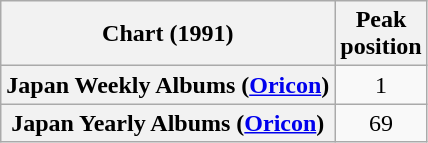<table class="wikitable sortable plainrowheaders" style="text-align:center;">
<tr>
<th scope="col">Chart (1991)</th>
<th scope="col">Peak<br>position</th>
</tr>
<tr>
<th scope="row">Japan Weekly Albums (<a href='#'>Oricon</a>)</th>
<td style="text-align:center;">1</td>
</tr>
<tr>
<th scope="row">Japan Yearly Albums (<a href='#'>Oricon</a>)</th>
<td style="text-align:center;">69</td>
</tr>
</table>
